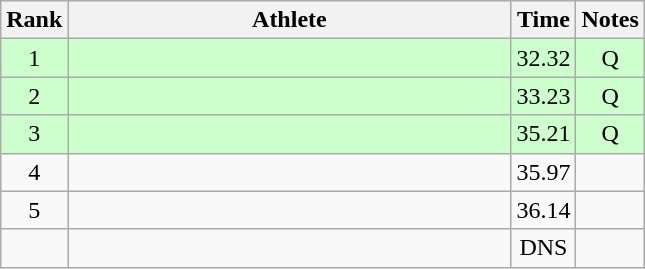<table class="wikitable" style="text-align:center">
<tr>
<th>Rank</th>
<th Style="width:18em">Athlete</th>
<th>Time</th>
<th>Notes</th>
</tr>
<tr style="background:#cfc">
<td>1</td>
<td style="text-align:left"></td>
<td>32.32</td>
<td>Q</td>
</tr>
<tr style="background:#cfc">
<td>2</td>
<td style="text-align:left"></td>
<td>33.23</td>
<td>Q</td>
</tr>
<tr style="background:#cfc">
<td>3</td>
<td style="text-align:left"></td>
<td>35.21</td>
<td>Q</td>
</tr>
<tr>
<td>4</td>
<td style="text-align:left"></td>
<td>35.97</td>
<td></td>
</tr>
<tr>
<td>5</td>
<td style="text-align:left"></td>
<td>36.14</td>
<td></td>
</tr>
<tr>
<td></td>
<td style="text-align:left"></td>
<td>DNS</td>
<td></td>
</tr>
</table>
